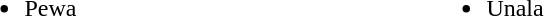<table style="width:50%;">
<tr>
<td><br><ul><li>Pewa</li></ul></td>
<td><br><ul><li>Unala</li></ul></td>
</tr>
</table>
